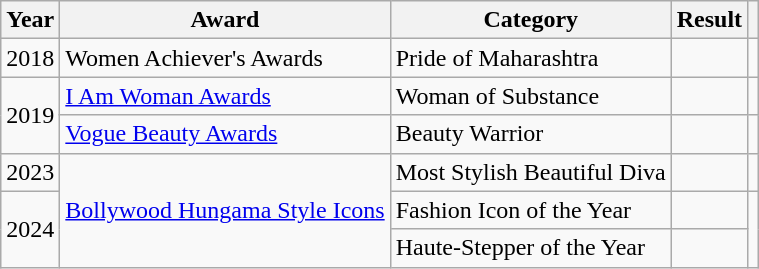<table class="wikitable">
<tr>
<th>Year</th>
<th>Award</th>
<th>Category</th>
<th>Result</th>
<th></th>
</tr>
<tr>
<td>2018</td>
<td>Women Achiever's Awards</td>
<td>Pride of Maharashtra</td>
<td></td>
<td></td>
</tr>
<tr>
<td rowspan="2">2019</td>
<td><a href='#'>I Am Woman Awards</a></td>
<td>Woman of Substance</td>
<td></td>
<td></td>
</tr>
<tr>
<td><a href='#'>Vogue Beauty Awards</a></td>
<td>Beauty Warrior</td>
<td></td>
<td></td>
</tr>
<tr>
<td>2023</td>
<td rowspan="3"><a href='#'>Bollywood Hungama Style Icons</a></td>
<td>Most Stylish Beautiful Diva</td>
<td></td>
<td></td>
</tr>
<tr>
<td rowspan="2">2024</td>
<td>Fashion Icon of the Year</td>
<td></td>
<td rowspan="2"></td>
</tr>
<tr>
<td>Haute-Stepper of the Year</td>
<td></td>
</tr>
</table>
